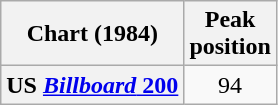<table class="wikitable plainrowheaders">
<tr>
<th scope="col">Chart (1984)</th>
<th scope="col">Peak<br>position</th>
</tr>
<tr>
<th scope="row">US <a href='#'><em>Billboard</em> 200</a></th>
<td style="text-align:center;">94</td>
</tr>
</table>
